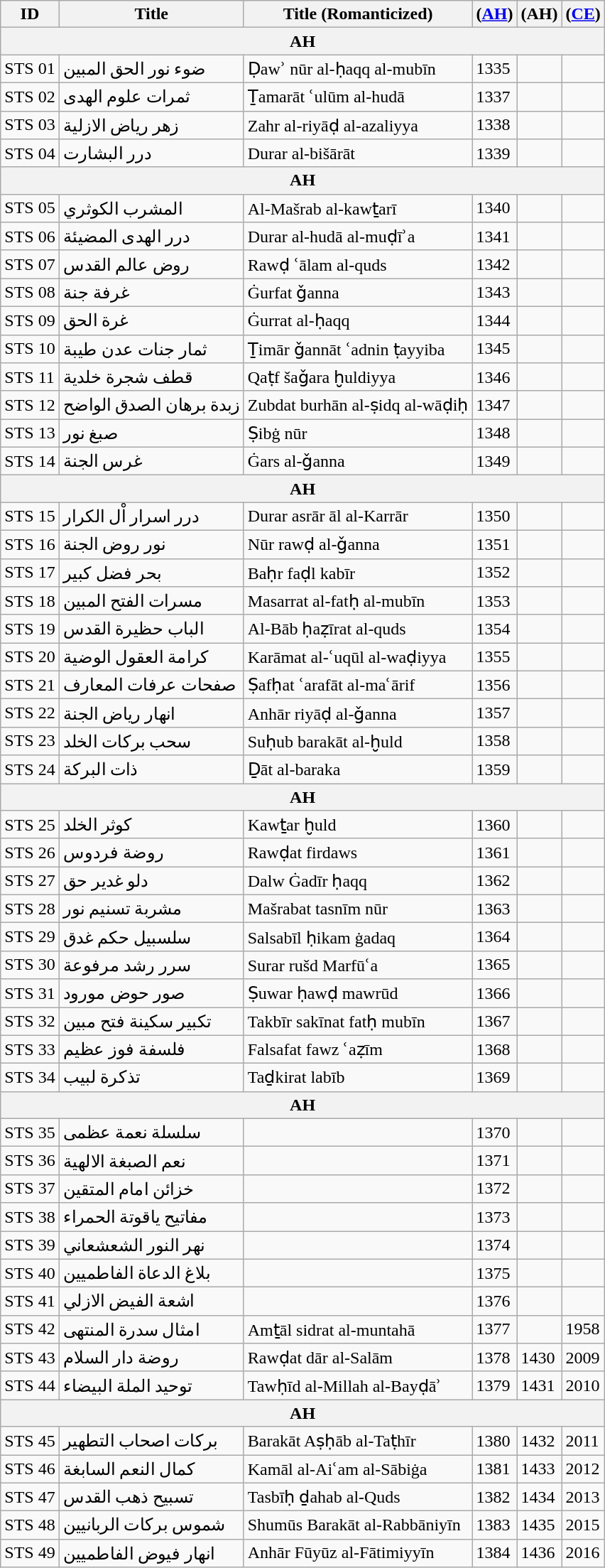<table class="wikitable sortable mw-collapsible mw-collapsed">
<tr>
<th>ID</th>
<th>Title</th>
<th>Title (Romanticized)</th>
<th> (<a href='#'>AH</a>)</th>
<th> (AH)</th>
<th> (<a href='#'>CE</a>)</th>
</tr>
<tr>
<th colspan=6>AH </th>
</tr>
<tr>
<td>STS  01</td>
<td>ضوء نور الحق المبين</td>
<td>Ḍawʾ nūr  al-ḥaqq al-mubīn</td>
<td>1335</td>
<td></td>
<td></td>
</tr>
<tr>
<td>STS  02</td>
<td>ثمرات علوم الهدى</td>
<td>Ṯamarāt ʿulūm al-hudā</td>
<td>1337</td>
<td></td>
<td></td>
</tr>
<tr>
<td>STS  03</td>
<td>زهر رياض الازلية</td>
<td>Zahr al-riyāḍ al-azaliyya</td>
<td>1338</td>
<td></td>
<td></td>
</tr>
<tr>
<td>STS  04</td>
<td>درر البشارت</td>
<td>Durar al-bišārāt</td>
<td>1339</td>
<td></td>
<td></td>
</tr>
<tr>
<th colspan=6>AH </th>
</tr>
<tr>
<td>STS  05</td>
<td>المشرب الكوثري</td>
<td>Al-Mašrab al-kawṯarī</td>
<td>1340</td>
<td></td>
<td></td>
</tr>
<tr>
<td>STS  06</td>
<td>درر الهدى المضيئة</td>
<td>Durar al-hudā al-muḍīʾa</td>
<td>1341</td>
<td></td>
<td></td>
</tr>
<tr>
<td>STS  07</td>
<td>روض عالم القدس</td>
<td>Rawḍ ʿālam al-quds</td>
<td>1342</td>
<td></td>
<td></td>
</tr>
<tr>
<td>STS  08</td>
<td>غرفة جنة</td>
<td>Ġurfat ǧanna</td>
<td>1343</td>
<td></td>
<td></td>
</tr>
<tr>
<td>STS  09</td>
<td>غرة الحق</td>
<td>Ġurrat al-ḥaqq</td>
<td>1344<td></td></td>
<td></td>
</tr>
<tr>
<td>STS  10</td>
<td>ثمار جنات عدن طيبة</td>
<td>Ṯimār ǧannāt ʿadnin ṭayyiba</td>
<td>1345</td>
<td></td>
<td></td>
</tr>
<tr>
<td>STS  11</td>
<td>قطف شجرة خلدية</td>
<td>Qaṭf šaǧara ḫuldiyya</td>
<td>1346</td>
<td></td>
<td></td>
</tr>
<tr>
<td>STS  12</td>
<td>زبدة برهان الصدق الواضح</td>
<td>Zubdat burhān al-ṣidq al-wāḍiḥ</td>
<td>1347</td>
<td></td>
<td></td>
</tr>
<tr>
<td>STS  13</td>
<td>صبغ نور</td>
<td>Ṣibġ nūr</td>
<td>1348</td>
<td></td>
<td></td>
</tr>
<tr>
<td>STS  14</td>
<td>غرس الجنة</td>
<td>Ġars al-ǧanna</td>
<td>1349</td>
<td></td>
<td></td>
</tr>
<tr>
<th colspan=6>AH </th>
</tr>
<tr>
<td>STS  15</td>
<td>درر اسرار اْل الكرار</td>
<td>Durar asrār āl al-Karrār</td>
<td>1350</td>
<td></td>
<td></td>
</tr>
<tr>
<td>STS  16</td>
<td>نور روض الجنة</td>
<td>Nūr rawḍ al-ǧanna</td>
<td>1351</td>
<td></td>
<td></td>
</tr>
<tr>
<td>STS  17</td>
<td>بحر فضل كبير</td>
<td>Baḥr faḍl kabīr</td>
<td>1352</td>
<td></td>
<td></td>
</tr>
<tr>
<td>STS  18</td>
<td>مسرات الفتح المبين</td>
<td>Masarrat al-fatḥ al-mubīn</td>
<td>1353</td>
<td></td>
<td></td>
</tr>
<tr>
<td>STS  19</td>
<td>الباب حظيرة القدس</td>
<td>Al-Bāb ḥaẓīrat al-quds</td>
<td>1354</td>
<td></td>
<td></td>
</tr>
<tr>
<td>STS  20</td>
<td>كرامة العقول الوضية</td>
<td>Karāmat al-ʿuqūl al-waḍiyya</td>
<td>1355</td>
<td></td>
<td></td>
</tr>
<tr>
<td>STS  21</td>
<td>صفحات عرفات المعارف</td>
<td>Ṣafḥat ʿarafāt al-maʿārif</td>
<td>1356</td>
<td></td>
<td></td>
</tr>
<tr>
<td>STS  22</td>
<td>انهار رياض الجنة</td>
<td>Anhār riyāḍ al-ǧanna</td>
<td>1357</td>
<td></td>
<td></td>
</tr>
<tr>
<td>STS  23</td>
<td>سحب بركات الخلد</td>
<td>Suḥub barakāt al-ḫuld</td>
<td>1358</td>
<td></td>
<td></td>
</tr>
<tr>
<td>STS  24</td>
<td>ذات البركة</td>
<td>Ḏāt al-baraka</td>
<td>1359</td>
<td></td>
<td></td>
</tr>
<tr>
<th colspan=6>AH </th>
</tr>
<tr>
<td>STS  25</td>
<td>كوثر الخلد</td>
<td>Kawṯar ḫuld</td>
<td>1360</td>
<td></td>
<td></td>
</tr>
<tr>
<td>STS  26</td>
<td>روضة فردوس</td>
<td>Rawḍat firdaws</td>
<td>1361</td>
<td></td>
<td></td>
</tr>
<tr>
<td>STS  27</td>
<td>دلو غدير حق</td>
<td>Dalw Ġadīr ḥaqq</td>
<td>1362</td>
<td></td>
<td></td>
</tr>
<tr>
<td>STS  28</td>
<td>مشربة تسنيم نور</td>
<td>Mašrabat tasnīm nūr</td>
<td>1363</td>
<td></td>
<td></td>
</tr>
<tr>
<td>STS  29</td>
<td>سلسبيل حكم غدق</td>
<td>Salsabīl ḥikam ġadaq</td>
<td>1364</td>
<td></td>
<td></td>
</tr>
<tr>
<td>STS  30</td>
<td>سرر رشد مرفوعة</td>
<td>Surar rušd Marfūʿa</td>
<td>1365</td>
<td></td>
<td></td>
</tr>
<tr>
<td>STS  31</td>
<td>صور حوض مورود</td>
<td>Ṣuwar ḥawḍ mawrūd</td>
<td>1366</td>
<td></td>
<td></td>
</tr>
<tr>
<td>STS  32</td>
<td>تكبير سكينة فتح مبين</td>
<td>Takbīr sakīnat fatḥ mubīn</td>
<td>1367</td>
<td></td>
<td></td>
</tr>
<tr>
<td>STS  33</td>
<td>فلسفة فوز عظيم</td>
<td>Falsafat fawz ʿaẓīm</td>
<td>1368</td>
<td></td>
<td></td>
</tr>
<tr>
<td>STS  34</td>
<td>تذكرة لبيب</td>
<td>Taḏkirat labīb</td>
<td>1369</td>
<td></td>
<td></td>
</tr>
<tr>
<th colspan=6>AH </th>
</tr>
<tr>
<td>STS  35</td>
<td>سلسلة نعمة عظمى</td>
<td></td>
<td>1370</td>
<td></td>
<td></td>
</tr>
<tr>
<td>STS  36</td>
<td>نعم الصبغة الالهية</td>
<td></td>
<td>1371</td>
<td></td>
<td></td>
</tr>
<tr>
<td>STS  37</td>
<td>خزائن امام المتقين</td>
<td></td>
<td>1372</td>
<td></td>
<td></td>
</tr>
<tr>
<td>STS  38</td>
<td>مفاتيح ياقوتة الحمراء</td>
<td></td>
<td>1373</td>
<td></td>
<td></td>
</tr>
<tr>
<td>STS  39</td>
<td>نهر النور الشعشعاني</td>
<td></td>
<td>1374</td>
<td></td>
<td></td>
</tr>
<tr>
<td>STS  40</td>
<td>بلاغ الدعاة الفاطميين</td>
<td></td>
<td>1375</td>
<td></td>
<td></td>
</tr>
<tr>
<td>STS  41</td>
<td>اشعة الفيض الازلي</td>
<td></td>
<td>1376</td>
<td></td>
<td></td>
</tr>
<tr>
<td>STS  42</td>
<td>امثال سدرة المنتهى</td>
<td>Amṯāl sidrat al-muntahā</td>
<td>1377</td>
<td></td>
<td>1958</td>
</tr>
<tr>
<td>STS  43</td>
<td>روضة دار السلام</td>
<td>Rawḍat dār al-Salām</td>
<td>1378</td>
<td>1430</td>
<td>2009</td>
</tr>
<tr>
<td>STS  44</td>
<td>توحيد الملة البيضاء</td>
<td>Tawḥīd al-Millah al-Bayḍāʾ</td>
<td>1379</td>
<td>1431</td>
<td>2010</td>
</tr>
<tr>
<th colspan=6>AH </th>
</tr>
<tr>
<td>STS  45</td>
<td>بركات اصحاب التطهير</td>
<td>Barakāt Aṣḥāb al-Taṭhīr</td>
<td>1380</td>
<td>1432</td>
<td>2011</td>
</tr>
<tr>
<td>STS  46</td>
<td>كمال النعم السابغة</td>
<td>Kamāl al-Aiʿam al-Sābiġa</td>
<td>1381</td>
<td>1433</td>
<td>2012</td>
</tr>
<tr>
<td>STS  47</td>
<td>تسبيح ذهب القدس</td>
<td>Tasbīḥ ḏahab al-Quds</td>
<td>1382</td>
<td>1434</td>
<td>2013</td>
</tr>
<tr>
<td>STS  48</td>
<td>شموس بركات الربانيين</td>
<td>Shumūs Barakāt al-Rabbāniyīn</td>
<td>1383</td>
<td>1435</td>
<td>2015</td>
</tr>
<tr>
<td>STS  49</td>
<td>انهار فيوض الفاطميين</td>
<td>Anhār Fūyūz al-Fātimiyyīn</td>
<td>1384</td>
<td>1436</td>
<td>2016</td>
</tr>
</table>
